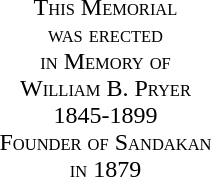<table style="text-align:center; font-variant: small-caps;">
<tr>
<td style="width: 5em"></td>
<td style="width:10em"><br>This Memorial<br>
was erected <br>
in Memory of<br>
William B. Pryer<br>
1845-1899<br>
Founder of Sandakan<br>
in 1879</td>
</tr>
</table>
